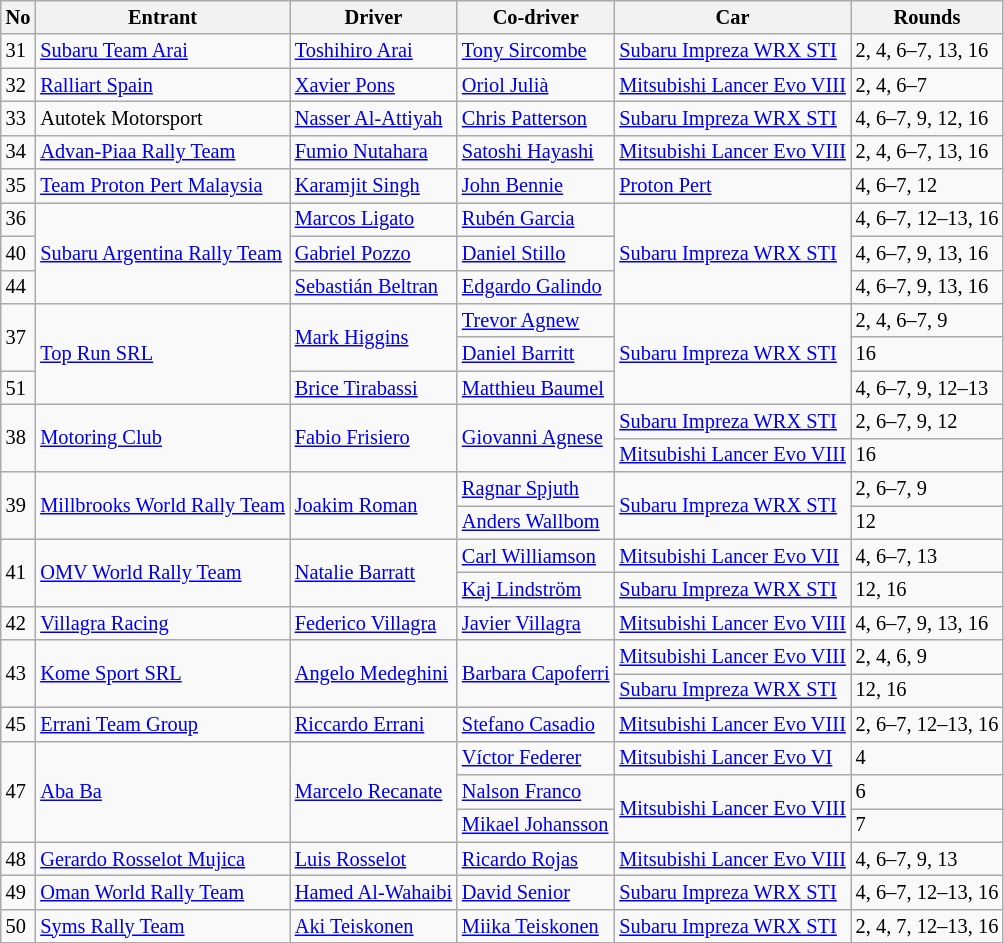<table class="wikitable" style="font-size: 85%">
<tr>
<th>No</th>
<th>Entrant</th>
<th>Driver</th>
<th>Co-driver</th>
<th>Car</th>
<th>Rounds</th>
</tr>
<tr>
<td>31</td>
<td> <a href='#'>Subaru Team Arai</a></td>
<td> <a href='#'>Toshihiro Arai</a></td>
<td> <a href='#'>Tony Sircombe</a></td>
<td><a href='#'>Subaru Impreza WRX STI</a></td>
<td>2, 4, 6–7, 13, 16</td>
</tr>
<tr>
<td>32</td>
<td> <a href='#'>Ralliart Spain</a></td>
<td> <a href='#'>Xavier Pons</a></td>
<td> <a href='#'>Oriol Julià</a></td>
<td><a href='#'>Mitsubishi Lancer Evo VIII</a></td>
<td>2, 4, 6–7</td>
</tr>
<tr>
<td>33</td>
<td> Autotek Motorsport</td>
<td> <a href='#'>Nasser Al-Attiyah</a></td>
<td> <a href='#'>Chris Patterson</a></td>
<td><a href='#'>Subaru Impreza WRX STI</a></td>
<td>4, 6–7, 9, 12, 16</td>
</tr>
<tr>
<td>34</td>
<td> <a href='#'>Advan-Piaa Rally Team</a></td>
<td> <a href='#'>Fumio Nutahara</a></td>
<td> <a href='#'>Satoshi Hayashi</a></td>
<td><a href='#'>Mitsubishi Lancer Evo VIII</a></td>
<td>2, 4, 6–7, 13, 16</td>
</tr>
<tr>
<td>35</td>
<td> <a href='#'>Team Proton Pert Malaysia</a></td>
<td> <a href='#'>Karamjit Singh</a></td>
<td> <a href='#'>John Bennie</a></td>
<td><a href='#'>Proton Pert</a></td>
<td>4, 6–7, 12</td>
</tr>
<tr>
<td>36</td>
<td rowspan=3> <a href='#'>Subaru Argentina Rally Team</a></td>
<td> <a href='#'>Marcos Ligato</a></td>
<td> <a href='#'>Rubén Garcia</a></td>
<td rowspan=3><a href='#'>Subaru Impreza WRX STI</a></td>
<td>4, 6–7, 12–13, 16</td>
</tr>
<tr>
<td>40</td>
<td> <a href='#'>Gabriel Pozzo</a></td>
<td> <a href='#'>Daniel Stillo</a></td>
<td>4, 6–7, 9, 13, 16</td>
</tr>
<tr>
<td>44</td>
<td> <a href='#'>Sebastián Beltran</a></td>
<td> <a href='#'>Edgardo Galindo</a></td>
<td>4, 6–7, 9, 13, 16</td>
</tr>
<tr>
<td rowspan=2>37</td>
<td rowspan=3> <a href='#'>Top Run SRL</a></td>
<td rowspan=2> <a href='#'>Mark Higgins</a></td>
<td> <a href='#'>Trevor Agnew</a></td>
<td rowspan=3><a href='#'>Subaru Impreza WRX STI</a></td>
<td>2, 4, 6–7, 9</td>
</tr>
<tr>
<td> <a href='#'>Daniel Barritt</a></td>
<td>16</td>
</tr>
<tr>
<td>51</td>
<td> <a href='#'>Brice Tirabassi</a></td>
<td> <a href='#'>Matthieu Baumel</a></td>
<td>4, 6–7, 9, 12–13</td>
</tr>
<tr>
<td rowspan=2>38</td>
<td rowspan=2> <a href='#'>Motoring Club</a></td>
<td rowspan=2> <a href='#'>Fabio Frisiero</a></td>
<td rowspan=2> <a href='#'>Giovanni Agnese</a></td>
<td><a href='#'>Subaru Impreza WRX STI</a></td>
<td>2, 6–7, 9, 12</td>
</tr>
<tr>
<td><a href='#'>Mitsubishi Lancer Evo VIII</a></td>
<td>16</td>
</tr>
<tr>
<td rowspan=2>39</td>
<td rowspan=2> <a href='#'>Millbrooks World Rally Team</a></td>
<td rowspan=2> <a href='#'>Joakim Roman</a></td>
<td> <a href='#'>Ragnar Spjuth</a></td>
<td rowspan=2><a href='#'>Subaru Impreza WRX STI</a></td>
<td>2, 6–7, 9</td>
</tr>
<tr>
<td> <a href='#'>Anders Wallbom</a></td>
<td>12</td>
</tr>
<tr>
<td rowspan=2>41</td>
<td rowspan=2> <a href='#'>OMV World Rally Team</a></td>
<td rowspan=2> <a href='#'>Natalie Barratt</a></td>
<td> <a href='#'>Carl Williamson</a></td>
<td><a href='#'>Mitsubishi Lancer Evo VII</a></td>
<td>4, 6–7, 13</td>
</tr>
<tr>
<td> <a href='#'>Kaj Lindström</a></td>
<td><a href='#'>Subaru Impreza WRX STI</a></td>
<td>12, 16</td>
</tr>
<tr>
<td>42</td>
<td> <a href='#'>Villagra Racing</a></td>
<td> <a href='#'>Federico Villagra</a></td>
<td> <a href='#'>Javier Villagra</a></td>
<td><a href='#'>Mitsubishi Lancer Evo VIII</a></td>
<td>4, 6–7, 9, 13, 16</td>
</tr>
<tr>
<td rowspan=2>43</td>
<td rowspan=2> <a href='#'>Kome Sport SRL</a></td>
<td rowspan=2> <a href='#'>Angelo Medeghini</a></td>
<td rowspan=2> <a href='#'>Barbara Capoferri</a></td>
<td><a href='#'>Mitsubishi Lancer Evo VIII</a></td>
<td>2, 4, 6, 9</td>
</tr>
<tr>
<td><a href='#'>Subaru Impreza WRX STI</a></td>
<td>12, 16</td>
</tr>
<tr>
<td>45</td>
<td> <a href='#'>Errani Team Group</a></td>
<td> <a href='#'>Riccardo Errani</a></td>
<td> <a href='#'>Stefano Casadio</a></td>
<td><a href='#'>Mitsubishi Lancer Evo VIII</a></td>
<td>2, 6–7, 12–13, 16</td>
</tr>
<tr>
<td rowspan=3>47</td>
<td rowspan=3> <a href='#'>Aba Ba</a></td>
<td rowspan=3> <a href='#'>Marcelo Recanate</a></td>
<td> <a href='#'>Víctor Federer</a></td>
<td><a href='#'>Mitsubishi Lancer Evo VI</a></td>
<td>4</td>
</tr>
<tr>
<td> <a href='#'>Nalson Franco</a></td>
<td rowspan=2><a href='#'>Mitsubishi Lancer Evo VIII</a></td>
<td>6</td>
</tr>
<tr>
<td> <a href='#'>Mikael Johansson</a></td>
<td>7</td>
</tr>
<tr>
<td>48</td>
<td> <a href='#'>Gerardo Rosselot Mujica</a></td>
<td> <a href='#'>Luis Rosselot</a></td>
<td> <a href='#'>Ricardo Rojas</a></td>
<td><a href='#'>Mitsubishi Lancer Evo VIII</a></td>
<td>4, 6–7, 9, 13</td>
</tr>
<tr>
<td>49</td>
<td> <a href='#'>Oman World Rally Team</a></td>
<td> <a href='#'>Hamed Al-Wahaibi</a></td>
<td> <a href='#'>David Senior</a></td>
<td><a href='#'>Subaru Impreza WRX STI</a></td>
<td>4, 6–7, 12–13, 16</td>
</tr>
<tr>
<td>50</td>
<td> <a href='#'>Syms Rally Team</a></td>
<td> <a href='#'>Aki Teiskonen</a></td>
<td> <a href='#'>Miika Teiskonen</a></td>
<td><a href='#'>Subaru Impreza WRX STI</a></td>
<td>2, 4, 7, 12–13, 16</td>
</tr>
<tr>
</tr>
</table>
